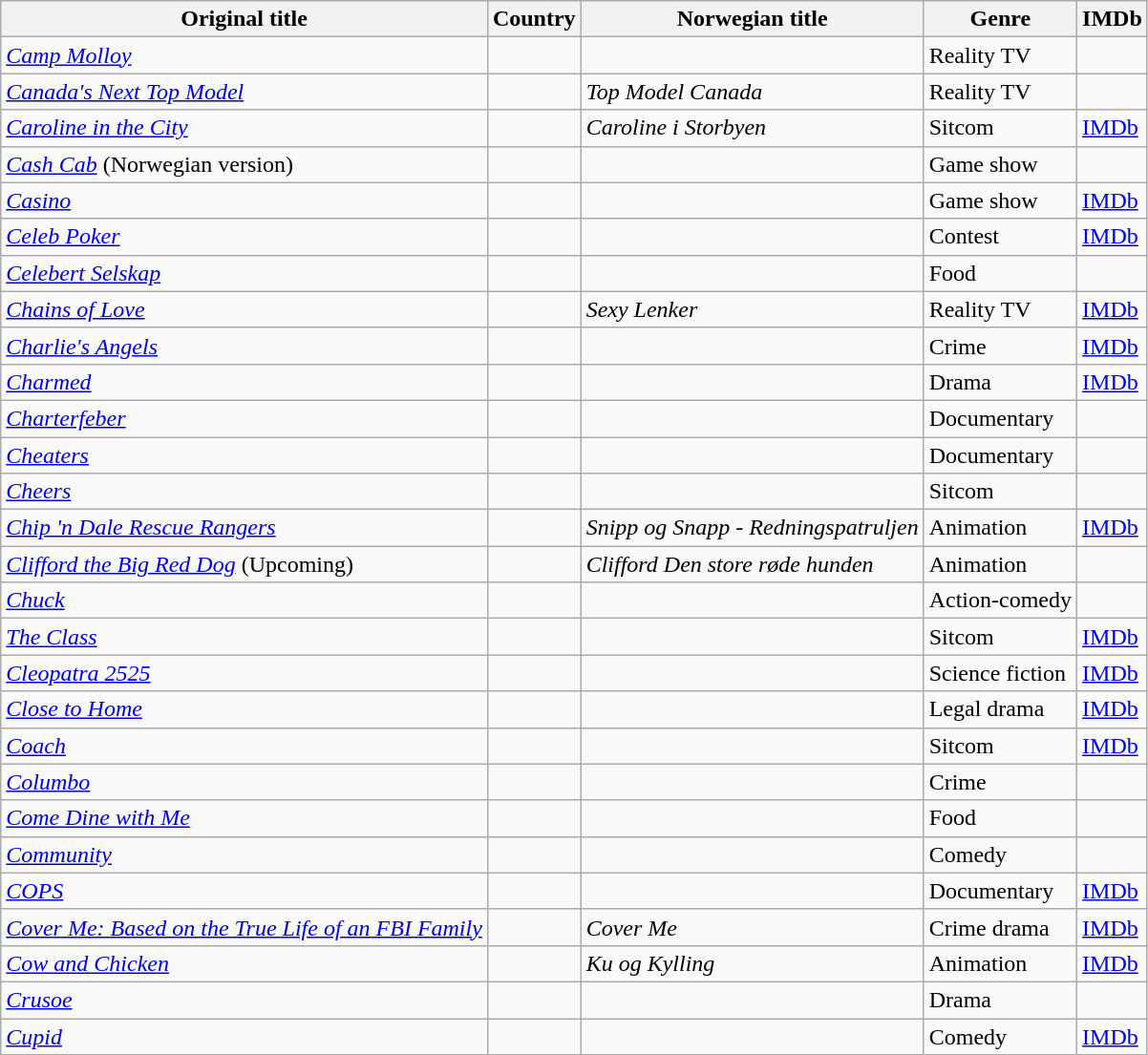<table class="wikitable">
<tr>
<th>Original title</th>
<th>Country</th>
<th>Norwegian title</th>
<th>Genre</th>
<th>IMDb</th>
</tr>
<tr>
<td><em><a href='#'>Camp Molloy</a></em></td>
<td></td>
<td></td>
<td>Reality TV</td>
<td></td>
</tr>
<tr>
<td><em><a href='#'>Canada's Next Top Model</a></em></td>
<td></td>
<td><em>Top Model Canada</em></td>
<td>Reality TV</td>
<td></td>
</tr>
<tr>
<td><em><a href='#'>Caroline in the City</a></em></td>
<td></td>
<td><em>Caroline i Storbyen</em></td>
<td>Sitcom</td>
<td><a href='#'>IMDb</a></td>
</tr>
<tr>
<td><em><a href='#'>Cash Cab</a></em>  (Norwegian version)</td>
<td></td>
<td></td>
<td>Game show</td>
<td></td>
</tr>
<tr>
<td><em><a href='#'>Casino</a></em></td>
<td></td>
<td></td>
<td>Game show</td>
<td><a href='#'>IMDb</a></td>
</tr>
<tr>
<td><em><a href='#'>Celeb Poker</a></em></td>
<td></td>
<td></td>
<td>Contest</td>
<td><a href='#'>IMDb</a></td>
</tr>
<tr>
<td><em><a href='#'>Celebert Selskap</a></em></td>
<td></td>
<td></td>
<td>Food</td>
<td></td>
</tr>
<tr>
<td><em><a href='#'>Chains of Love</a></em></td>
<td></td>
<td><em>Sexy Lenker</em></td>
<td>Reality TV</td>
<td><a href='#'>IMDb</a></td>
</tr>
<tr>
<td><em><a href='#'>Charlie's Angels</a></em></td>
<td></td>
<td></td>
<td>Crime</td>
<td><a href='#'>IMDb</a></td>
</tr>
<tr>
<td><em><a href='#'>Charmed</a></em></td>
<td></td>
<td></td>
<td>Drama</td>
<td><a href='#'>IMDb</a></td>
</tr>
<tr>
<td><em><a href='#'>Charterfeber</a></em></td>
<td></td>
<td></td>
<td>Documentary</td>
<td></td>
</tr>
<tr>
<td><em><a href='#'>Cheaters</a></em></td>
<td></td>
<td></td>
<td>Documentary</td>
<td></td>
</tr>
<tr>
<td><em><a href='#'>Cheers</a></em></td>
<td></td>
<td></td>
<td>Sitcom</td>
<td></td>
</tr>
<tr>
<td><em><a href='#'>Chip 'n Dale Rescue Rangers</a></em></td>
<td></td>
<td><em>Snipp og Snapp - Redningspatruljen</em></td>
<td>Animation</td>
<td><a href='#'>IMDb</a></td>
</tr>
<tr>
<td><a href='#'><em>Clifford the Big Red Dog</em></a> (Upcoming)</td>
<td></td>
<td><em>Clifford Den store røde hunden</em></td>
<td>Animation</td>
<td></td>
</tr>
<tr>
<td><em><a href='#'>Chuck</a></em></td>
<td></td>
<td></td>
<td>Action-comedy</td>
<td></td>
</tr>
<tr>
<td><em><a href='#'>The Class</a></em></td>
<td></td>
<td></td>
<td>Sitcom</td>
<td><a href='#'>IMDb</a></td>
</tr>
<tr>
<td><em><a href='#'>Cleopatra 2525</a></em></td>
<td></td>
<td></td>
<td>Science fiction</td>
<td><a href='#'>IMDb</a></td>
</tr>
<tr>
<td><em><a href='#'>Close to Home</a></em></td>
<td></td>
<td></td>
<td>Legal drama</td>
<td><a href='#'>IMDb</a></td>
</tr>
<tr>
<td><em><a href='#'>Coach</a></em></td>
<td></td>
<td></td>
<td>Sitcom</td>
<td><a href='#'>IMDb</a></td>
</tr>
<tr>
<td><em><a href='#'>Columbo</a></em></td>
<td></td>
<td></td>
<td>Crime</td>
<td></td>
</tr>
<tr>
<td><em><a href='#'>Come Dine with Me</a></em></td>
<td></td>
<td></td>
<td>Food</td>
<td></td>
</tr>
<tr>
<td><em><a href='#'>Community</a></em></td>
<td></td>
<td></td>
<td>Comedy</td>
<td></td>
</tr>
<tr>
<td><em><a href='#'>COPS</a></em></td>
<td></td>
<td></td>
<td>Documentary</td>
<td><a href='#'>IMDb</a></td>
</tr>
<tr>
<td><em><a href='#'>Cover Me: Based on the True Life of an FBI Family</a></em></td>
<td></td>
<td><em>Cover Me</em></td>
<td>Crime drama</td>
<td><a href='#'>IMDb</a></td>
</tr>
<tr>
<td><em><a href='#'>Cow and Chicken</a></em></td>
<td></td>
<td><em>Ku og Kylling</em></td>
<td>Animation</td>
<td><a href='#'>IMDb</a></td>
</tr>
<tr>
<td><em><a href='#'>Crusoe</a></em></td>
<td></td>
<td></td>
<td>Drama</td>
<td></td>
</tr>
<tr>
<td><em><a href='#'>Cupid</a></em></td>
<td></td>
<td></td>
<td>Comedy</td>
<td><a href='#'>IMDb</a></td>
</tr>
</table>
